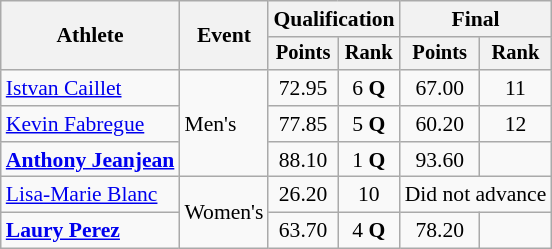<table class=wikitable style="font-size:90%">
<tr>
<th rowspan="2">Athlete</th>
<th rowspan="2">Event</th>
<th colspan="2">Qualification</th>
<th colspan="2">Final</th>
</tr>
<tr style="font-size:95%">
<th>Points</th>
<th>Rank</th>
<th>Points</th>
<th>Rank</th>
</tr>
<tr align=center>
<td align=left><a href='#'>Istvan Caillet</a></td>
<td align=left rowspan=3>Men's</td>
<td>72.95</td>
<td>6 <strong>Q</strong></td>
<td>67.00</td>
<td>11</td>
</tr>
<tr align=center>
<td align=left><a href='#'>Kevin Fabregue</a></td>
<td>77.85</td>
<td>5 <strong>Q</strong></td>
<td>60.20</td>
<td>12</td>
</tr>
<tr align=center>
<td align=left><strong><a href='#'>Anthony Jeanjean</a></strong></td>
<td>88.10</td>
<td>1 <strong>Q</strong></td>
<td>93.60</td>
<td></td>
</tr>
<tr align=center>
<td align=left><a href='#'>Lisa-Marie Blanc</a></td>
<td align=left rowspan=2>Women's</td>
<td>26.20</td>
<td>10</td>
<td colspan=2>Did not advance</td>
</tr>
<tr align=center>
<td align=left><strong><a href='#'>Laury Perez</a></strong></td>
<td>63.70</td>
<td>4 <strong>Q</strong></td>
<td>78.20</td>
<td></td>
</tr>
</table>
